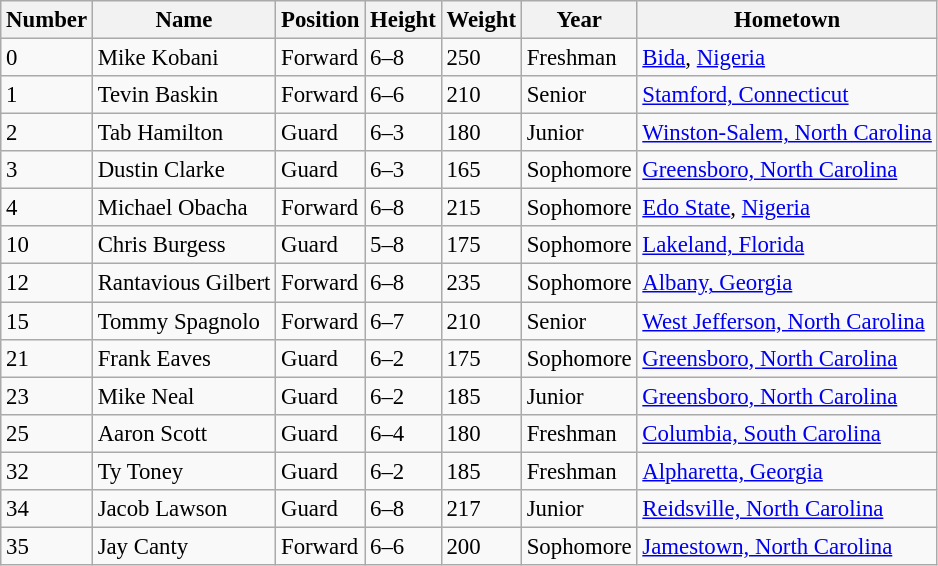<table class="wikitable sortable" style="font-size: 95%;">
<tr>
<th>Number</th>
<th>Name</th>
<th>Position</th>
<th>Height</th>
<th>Weight</th>
<th>Year</th>
<th>Hometown</th>
</tr>
<tr>
<td>0</td>
<td>Mike Kobani</td>
<td>Forward</td>
<td>6–8</td>
<td>250</td>
<td>Freshman</td>
<td><a href='#'>Bida</a>, <a href='#'>Nigeria</a></td>
</tr>
<tr>
<td>1</td>
<td>Tevin Baskin</td>
<td>Forward</td>
<td>6–6</td>
<td>210</td>
<td>Senior</td>
<td><a href='#'>Stamford, Connecticut</a></td>
</tr>
<tr>
<td>2</td>
<td>Tab Hamilton</td>
<td>Guard</td>
<td>6–3</td>
<td>180</td>
<td>Junior</td>
<td><a href='#'>Winston-Salem, North Carolina</a></td>
</tr>
<tr>
<td>3</td>
<td>Dustin Clarke</td>
<td>Guard</td>
<td>6–3</td>
<td>165</td>
<td>Sophomore</td>
<td><a href='#'>Greensboro, North Carolina</a></td>
</tr>
<tr>
<td>4</td>
<td>Michael Obacha</td>
<td>Forward</td>
<td>6–8</td>
<td>215</td>
<td>Sophomore</td>
<td><a href='#'>Edo State</a>, <a href='#'>Nigeria</a></td>
</tr>
<tr>
<td>10</td>
<td>Chris Burgess</td>
<td>Guard</td>
<td>5–8</td>
<td>175</td>
<td>Sophomore</td>
<td><a href='#'>Lakeland, Florida</a></td>
</tr>
<tr>
<td>12</td>
<td>Rantavious Gilbert</td>
<td>Forward</td>
<td>6–8</td>
<td>235</td>
<td>Sophomore</td>
<td><a href='#'>Albany, Georgia</a></td>
</tr>
<tr>
<td>15</td>
<td>Tommy Spagnolo</td>
<td>Forward</td>
<td>6–7</td>
<td>210</td>
<td>Senior</td>
<td><a href='#'>West Jefferson, North Carolina</a></td>
</tr>
<tr>
<td>21</td>
<td>Frank Eaves</td>
<td>Guard</td>
<td>6–2</td>
<td>175</td>
<td>Sophomore</td>
<td><a href='#'>Greensboro, North Carolina</a></td>
</tr>
<tr>
<td>23</td>
<td>Mike Neal</td>
<td>Guard</td>
<td>6–2</td>
<td>185</td>
<td>Junior</td>
<td><a href='#'>Greensboro, North Carolina</a></td>
</tr>
<tr>
<td>25</td>
<td>Aaron Scott</td>
<td>Guard</td>
<td>6–4</td>
<td>180</td>
<td>Freshman</td>
<td><a href='#'>Columbia, South Carolina</a></td>
</tr>
<tr>
<td>32</td>
<td>Ty Toney</td>
<td>Guard</td>
<td>6–2</td>
<td>185</td>
<td>Freshman</td>
<td><a href='#'>Alpharetta, Georgia</a></td>
</tr>
<tr>
<td>34</td>
<td>Jacob Lawson</td>
<td>Guard</td>
<td>6–8</td>
<td>217</td>
<td>Junior</td>
<td><a href='#'>Reidsville, North Carolina</a></td>
</tr>
<tr>
<td>35</td>
<td>Jay Canty</td>
<td>Forward</td>
<td>6–6</td>
<td>200</td>
<td>Sophomore</td>
<td><a href='#'>Jamestown, North Carolina</a></td>
</tr>
</table>
